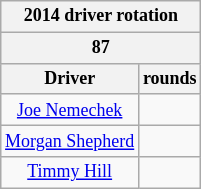<table class="wikitable collapsible collapsed" style="text-align:center; font-size:75%">
<tr>
<th colspan=4>2014 driver rotation</th>
</tr>
<tr>
<th colspan=4>87</th>
</tr>
<tr>
<th>Driver</th>
<th>rounds</th>
</tr>
<tr>
<td><a href='#'>Joe Nemechek</a></td>
<td></td>
</tr>
<tr>
<td><a href='#'>Morgan Shepherd</a></td>
<td></td>
</tr>
<tr>
<td><a href='#'>Timmy Hill</a></td>
<td></td>
</tr>
</table>
